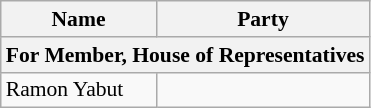<table class="wikitable" style="font-size:90%">
<tr>
<th !width=150px>Name</th>
<th colspan=2 width=110px>Party</th>
</tr>
<tr>
<th colspan="3">For Member, House of Representatives</th>
</tr>
<tr>
<td>Ramon Yabut</td>
<td></td>
</tr>
</table>
